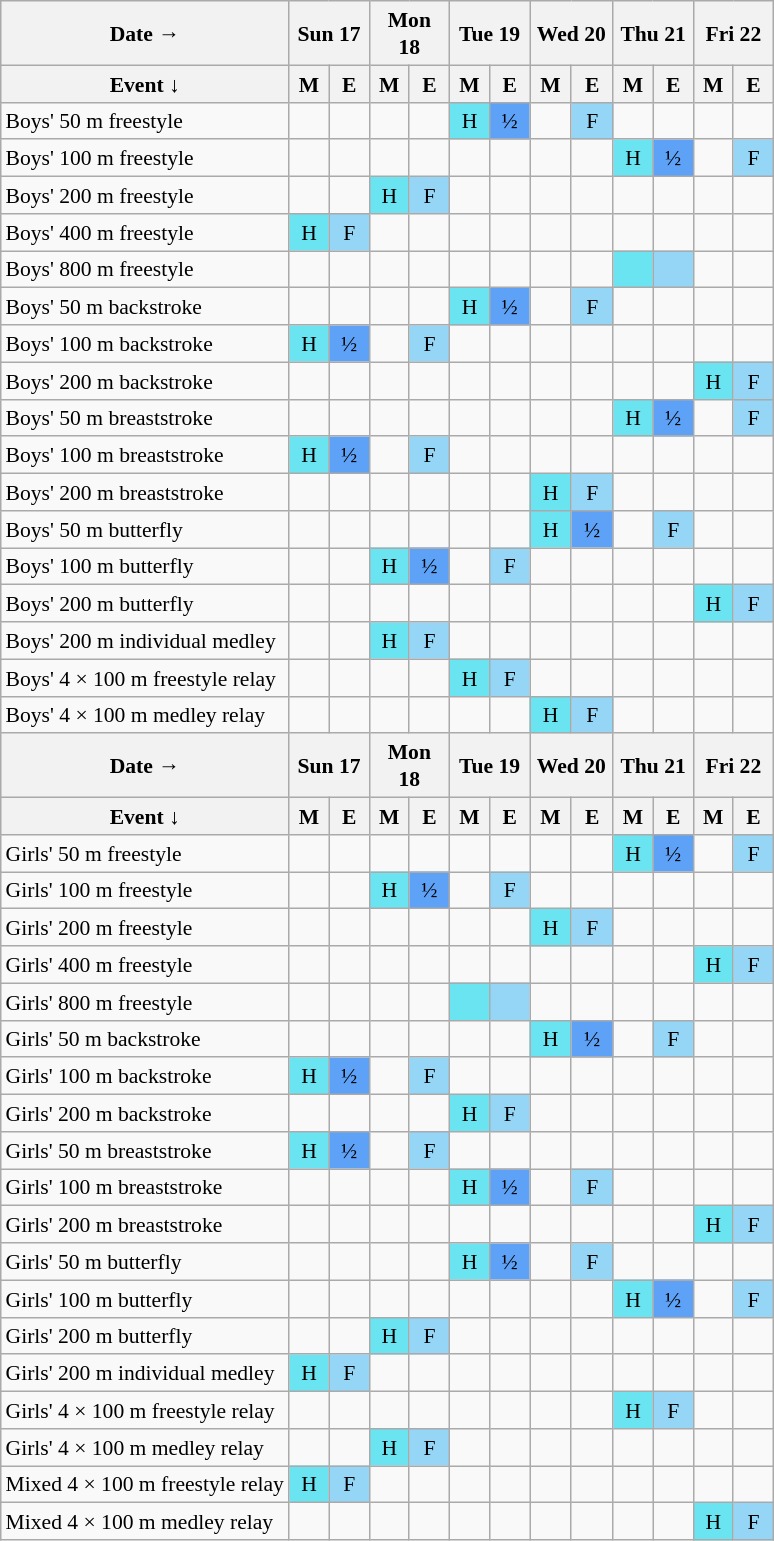<table class="wikitable" style="margin:0.5em auto; font-size:90%; line-height:1.25em;">
<tr align="center">
<th>Date →</th>
<th width="40px" colspan="2">Sun 17</th>
<th width="40px" colspan="2">Mon 18</th>
<th width="40px" colspan="2">Tue 19</th>
<th width="42px" colspan="2">Wed 20</th>
<th width="40px" colspan="2">Thu 21</th>
<th width="40px" colspan="2">Fri 22</th>
</tr>
<tr>
<th>Event   ↓</th>
<th width="20px">M</th>
<th width="20px">E</th>
<th width="20px">M</th>
<th width="20px">E</th>
<th width="20px">M</th>
<th width="20px">E</th>
<th width="21px">M</th>
<th width="21px">E</th>
<th width="20px">M</th>
<th width="20px">E</th>
<th width="20px">M</th>
<th width="20px">E</th>
</tr>
<tr align="center">
<td align="left">Boys' 50 m freestyle</td>
<td></td>
<td></td>
<td></td>
<td></td>
<td bgcolor="#6be4f2">H</td>
<td bgcolor="#5ea2f7">½</td>
<td></td>
<td bgcolor="#95d6f7">F</td>
<td></td>
<td></td>
<td></td>
<td></td>
</tr>
<tr align="center">
<td align="left">Boys' 100 m freestyle</td>
<td></td>
<td></td>
<td></td>
<td></td>
<td></td>
<td></td>
<td></td>
<td></td>
<td bgcolor="#6be4f2">H</td>
<td bgcolor="#5ea2f7">½</td>
<td></td>
<td bgcolor="#95d6f7">F</td>
</tr>
<tr align="center">
<td align="left">Boys' 200 m freestyle</td>
<td></td>
<td></td>
<td bgcolor="#6be4f2">H</td>
<td bgcolor="#95d6f7">F</td>
<td></td>
<td></td>
<td></td>
<td></td>
<td></td>
<td></td>
<td></td>
<td></td>
</tr>
<tr align="center">
<td align="left">Boys' 400 m freestyle</td>
<td bgcolor="#6be4f2">H</td>
<td bgcolor="#95d6f7">F</td>
<td></td>
<td></td>
<td></td>
<td></td>
<td></td>
<td></td>
<td></td>
<td></td>
<td></td>
<td></td>
</tr>
<tr align="center">
<td align="left">Boys' 800 m freestyle</td>
<td></td>
<td></td>
<td></td>
<td></td>
<td></td>
<td></td>
<td></td>
<td></td>
<td bgcolor="#6be4f2"></td>
<td bgcolor="#95d6f7"></td>
<td></td>
<td></td>
</tr>
<tr align="center">
<td align="left">Boys' 50 m backstroke</td>
<td></td>
<td></td>
<td></td>
<td></td>
<td bgcolor="#6be4f2">H</td>
<td bgcolor="#5ea2f7">½</td>
<td></td>
<td bgcolor="#95d6f7">F</td>
<td></td>
<td></td>
<td></td>
<td></td>
</tr>
<tr align="center">
<td align="left">Boys' 100 m backstroke</td>
<td bgcolor="#6be4f2">H</td>
<td bgcolor="#5ea2f7">½</td>
<td></td>
<td bgcolor="#95d6f7">F</td>
<td></td>
<td></td>
<td></td>
<td></td>
<td></td>
<td></td>
<td></td>
<td></td>
</tr>
<tr align="center">
<td align="left">Boys' 200 m backstroke</td>
<td></td>
<td></td>
<td></td>
<td></td>
<td></td>
<td></td>
<td></td>
<td></td>
<td></td>
<td></td>
<td bgcolor="#6be4f2">H</td>
<td bgcolor="#95d6f7">F</td>
</tr>
<tr align="center">
<td align="left">Boys' 50 m breaststroke</td>
<td></td>
<td></td>
<td></td>
<td></td>
<td></td>
<td></td>
<td></td>
<td></td>
<td bgcolor="#6be4f2">H</td>
<td bgcolor="#5ea2f7">½</td>
<td></td>
<td bgcolor="#95d6f7">F</td>
</tr>
<tr align="center">
<td align="left">Boys' 100 m breaststroke</td>
<td bgcolor="#6be4f2">H</td>
<td bgcolor="#5ea2f7">½</td>
<td></td>
<td bgcolor="#95d6f7">F</td>
<td></td>
<td></td>
<td></td>
<td></td>
<td></td>
<td></td>
<td></td>
<td></td>
</tr>
<tr align="center">
<td align="left">Boys' 200 m breaststroke</td>
<td></td>
<td></td>
<td></td>
<td></td>
<td></td>
<td></td>
<td bgcolor="#6be4f2">H</td>
<td bgcolor="#95d6f7">F</td>
<td></td>
<td></td>
<td></td>
<td></td>
</tr>
<tr align="center">
<td align="left">Boys' 50 m butterfly</td>
<td></td>
<td></td>
<td></td>
<td></td>
<td></td>
<td></td>
<td bgcolor="#6be4f2">H</td>
<td bgcolor="#5ea2f7">½</td>
<td></td>
<td bgcolor="#95d6f7">F</td>
<td></td>
<td></td>
</tr>
<tr align="center">
<td align="left">Boys' 100 m butterfly</td>
<td></td>
<td></td>
<td bgcolor="#6be4f2">H</td>
<td bgcolor="#5ea2f7">½</td>
<td></td>
<td bgcolor="#95d6f7">F</td>
<td></td>
<td></td>
<td></td>
<td></td>
<td></td>
<td></td>
</tr>
<tr align="center">
<td align="left">Boys' 200 m butterfly</td>
<td></td>
<td></td>
<td></td>
<td></td>
<td></td>
<td></td>
<td></td>
<td></td>
<td></td>
<td></td>
<td bgcolor="#6be4f2">H</td>
<td bgcolor="#95d6f7">F</td>
</tr>
<tr align="center">
<td align="left">Boys' 200 m individual medley</td>
<td></td>
<td></td>
<td bgcolor="#6be4f2">H</td>
<td bgcolor="#95d6f7">F</td>
<td></td>
<td></td>
<td></td>
<td></td>
<td></td>
<td></td>
<td></td>
<td></td>
</tr>
<tr align="center">
<td align="left">Boys' 4 × 100 m freestyle relay</td>
<td></td>
<td></td>
<td></td>
<td></td>
<td bgcolor="#6be4f2">H</td>
<td bgcolor="#95d6f7">F</td>
<td></td>
<td></td>
<td></td>
<td></td>
<td></td>
<td></td>
</tr>
<tr align="center">
<td align="left">Boys' 4 × 100 m medley relay</td>
<td></td>
<td></td>
<td></td>
<td></td>
<td></td>
<td></td>
<td bgcolor="#6be4f2">H</td>
<td bgcolor="#95d6f7">F</td>
<td></td>
<td></td>
<td></td>
<td></td>
</tr>
<tr align="center">
<th>Date →</th>
<th width="40px" colspan="2">Sun 17</th>
<th width="40px" colspan="2">Mon 18</th>
<th width="40px" colspan="2">Tue 19</th>
<th width="42px" colspan="2">Wed 20</th>
<th width="40px" colspan="2">Thu 21</th>
<th width="40px" colspan="2">Fri 22</th>
</tr>
<tr>
<th>Event   ↓</th>
<th width="20px">M</th>
<th width="20px">E</th>
<th width="20px">M</th>
<th width="20px">E</th>
<th width="20px">M</th>
<th width="20px">E</th>
<th width="21px">M</th>
<th width="21px">E</th>
<th width="20px">M</th>
<th width="20px">E</th>
<th width="20px">M</th>
<th width="20px">E</th>
</tr>
<tr align="center">
<td align="left">Girls' 50 m freestyle</td>
<td></td>
<td></td>
<td></td>
<td></td>
<td></td>
<td></td>
<td></td>
<td></td>
<td bgcolor="#6be4f2">H</td>
<td bgcolor="#5ea2f7">½</td>
<td></td>
<td bgcolor="#95d6f7">F</td>
</tr>
<tr align="center">
<td align="left">Girls' 100 m freestyle</td>
<td></td>
<td></td>
<td bgcolor="#6be4f2">H</td>
<td bgcolor="#5ea2f7">½</td>
<td></td>
<td bgcolor="#95d6f7">F</td>
<td></td>
<td></td>
<td></td>
<td></td>
<td></td>
<td></td>
</tr>
<tr align="center">
<td align="left">Girls' 200 m freestyle</td>
<td></td>
<td></td>
<td></td>
<td></td>
<td></td>
<td></td>
<td bgcolor="#6be4f2">H</td>
<td bgcolor="#95d6f7">F</td>
<td></td>
<td></td>
<td></td>
<td></td>
</tr>
<tr align="center">
<td align="left">Girls' 400 m freestyle</td>
<td></td>
<td></td>
<td></td>
<td></td>
<td></td>
<td></td>
<td></td>
<td></td>
<td></td>
<td></td>
<td bgcolor="#6be4f2">H</td>
<td bgcolor="#95d6f7">F</td>
</tr>
<tr align="center">
<td align="left">Girls' 800 m freestyle</td>
<td></td>
<td></td>
<td></td>
<td></td>
<td bgcolor="#6be4f2"></td>
<td bgcolor="#95d6f7"></td>
<td></td>
<td></td>
<td></td>
<td></td>
<td></td>
<td></td>
</tr>
<tr align="center">
<td align="left">Girls' 50 m backstroke</td>
<td></td>
<td></td>
<td></td>
<td></td>
<td></td>
<td></td>
<td bgcolor="#6be4f2">H</td>
<td bgcolor="#5ea2f7">½</td>
<td></td>
<td bgcolor="#95d6f7">F</td>
<td></td>
<td></td>
</tr>
<tr align="center">
<td align="left">Girls' 100 m backstroke</td>
<td bgcolor="#6be4f2">H</td>
<td bgcolor="#5ea2f7">½</td>
<td></td>
<td bgcolor="#95d6f7">F</td>
<td></td>
<td></td>
<td></td>
<td></td>
<td></td>
<td></td>
<td></td>
<td></td>
</tr>
<tr align="center">
<td align="left">Girls' 200 m backstroke</td>
<td></td>
<td></td>
<td></td>
<td></td>
<td bgcolor="#6be4f2">H</td>
<td bgcolor="#95d6f7">F</td>
<td></td>
<td></td>
<td></td>
<td></td>
<td></td>
<td></td>
</tr>
<tr align="center">
<td align="left">Girls' 50 m breaststroke</td>
<td bgcolor="#6be4f2">H</td>
<td bgcolor="#5ea2f7">½</td>
<td></td>
<td bgcolor="#95d6f7">F</td>
<td></td>
<td></td>
<td></td>
<td></td>
<td></td>
<td></td>
<td></td>
<td></td>
</tr>
<tr align="center">
<td align="left">Girls' 100 m breaststroke</td>
<td></td>
<td></td>
<td></td>
<td></td>
<td bgcolor="#6be4f2">H</td>
<td bgcolor="#5ea2f7">½</td>
<td></td>
<td bgcolor="#95d6f7">F</td>
<td></td>
<td></td>
<td></td>
<td></td>
</tr>
<tr align="center">
<td align="left">Girls' 200 m breaststroke</td>
<td></td>
<td></td>
<td></td>
<td></td>
<td></td>
<td></td>
<td></td>
<td></td>
<td></td>
<td></td>
<td bgcolor="#6be4f2">H</td>
<td bgcolor="#95d6f7">F</td>
</tr>
<tr align="center">
<td align="left">Girls' 50 m butterfly</td>
<td></td>
<td></td>
<td></td>
<td></td>
<td bgcolor="#6be4f2">H</td>
<td bgcolor="#5ea2f7">½</td>
<td></td>
<td bgcolor="#95d6f7">F</td>
<td></td>
<td></td>
<td></td>
<td></td>
</tr>
<tr align="center">
<td align="left">Girls' 100 m butterfly</td>
<td></td>
<td></td>
<td></td>
<td></td>
<td></td>
<td></td>
<td></td>
<td></td>
<td bgcolor="#6be4f2">H</td>
<td bgcolor="#5ea2f7">½</td>
<td></td>
<td bgcolor="#95d6f7">F</td>
</tr>
<tr align="center">
<td align="left">Girls' 200 m butterfly</td>
<td></td>
<td></td>
<td bgcolor="#6be4f2">H</td>
<td bgcolor="#95d6f7">F</td>
<td></td>
<td></td>
<td></td>
<td></td>
<td></td>
<td></td>
<td></td>
<td></td>
</tr>
<tr align="center">
<td align="left">Girls' 200 m individual medley</td>
<td bgcolor="#6be4f2">H</td>
<td bgcolor="#95d6f7">F</td>
<td></td>
<td></td>
<td></td>
<td></td>
<td></td>
<td></td>
<td></td>
<td></td>
<td></td>
<td></td>
</tr>
<tr align="center">
<td align="left">Girls' 4 × 100 m freestyle relay</td>
<td></td>
<td></td>
<td></td>
<td></td>
<td></td>
<td></td>
<td></td>
<td></td>
<td bgcolor="#6be4f2">H</td>
<td bgcolor="#95d6f7">F</td>
<td></td>
<td></td>
</tr>
<tr align="center">
<td align="left">Girls' 4 × 100 m medley relay</td>
<td></td>
<td></td>
<td bgcolor="#6be4f2">H</td>
<td bgcolor="#95d6f7">F</td>
<td></td>
<td></td>
<td></td>
<td></td>
<td></td>
<td></td>
<td></td>
<td></td>
</tr>
<tr align="center">
<td align="left">Mixed 4 × 100 m freestyle relay</td>
<td bgcolor="#6be4f2">H</td>
<td bgcolor="#95d6f7">F</td>
<td></td>
<td></td>
<td></td>
<td></td>
<td></td>
<td></td>
<td></td>
<td></td>
<td></td>
<td></td>
</tr>
<tr align="center">
<td align="left">Mixed 4 × 100 m medley relay</td>
<td></td>
<td></td>
<td></td>
<td></td>
<td></td>
<td></td>
<td></td>
<td></td>
<td></td>
<td></td>
<td bgcolor="#6be4f2">H</td>
<td bgcolor="#95d6f7">F</td>
</tr>
</table>
